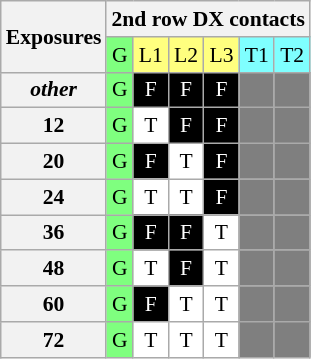<table class="wikitable" style="text-align:center;font-size:90%;">
<tr>
<th rowspan=2>Exposures</th>
<th colspan=6>2nd row DX contacts</th>
</tr>
<tr>
<td style="background-color:#7fff7f;">G</td>
<td style="background-color:#ffff7f;">L1</td>
<td style="background-color:#ffff7f;">L2</td>
<td style="background-color:#ffff7f;">L3</td>
<td style="background-color:#7fffff;">T1</td>
<td style="background-color:#7fffff;">T2</td>
</tr>
<tr>
<th><em>other</em></th>
<td style="background-color:#7fff7f;">G</td>
<td style="background-color:#000000; color:#ffffff;">F</td>
<td style="background-color:#000000; color:#ffffff;">F</td>
<td style="background-color:#000000; color:#ffffff;">F</td>
<td style="background-color:#7f7f7f;">  </td>
<td style="background-color:#7f7f7f;">  </td>
</tr>
<tr>
<th>12</th>
<td style="background-color:#7fff7f;">G</td>
<td style="background-color:#ffffff; color:#000000;">T</td>
<td style="background-color:#000000; color:#ffffff;">F</td>
<td style="background-color:#000000; color:#ffffff;">F</td>
<td style="background-color:#7f7f7f;">  </td>
<td style="background-color:#7f7f7f;">  </td>
</tr>
<tr>
<th>20</th>
<td style="background-color:#7fff7f;">G</td>
<td style="background-color:#000000; color:#ffffff;">F</td>
<td style="background-color:#ffffff; color:#000000;">T</td>
<td style="background-color:#000000; color:#ffffff;">F</td>
<td style="background-color:#7f7f7f;">  </td>
<td style="background-color:#7f7f7f;">  </td>
</tr>
<tr>
<th>24</th>
<td style="background-color:#7fff7f;">G</td>
<td style="background-color:#ffffff; color:#000000;">T</td>
<td style="background-color:#ffffff; color:#000000;">T</td>
<td style="background-color:#000000; color:#ffffff;">F</td>
<td style="background-color:#7f7f7f;">  </td>
<td style="background-color:#7f7f7f;">  </td>
</tr>
<tr>
<th>36</th>
<td style="background-color:#7fff7f;">G</td>
<td style="background-color:#000000; color:#ffffff;">F</td>
<td style="background-color:#000000; color:#ffffff;">F</td>
<td style="background-color:#ffffff; color:#000000;">T</td>
<td style="background-color:#7f7f7f;">  </td>
<td style="background-color:#7f7f7f;">  </td>
</tr>
<tr>
<th>48</th>
<td style="background-color:#7fff7f;">G</td>
<td style="background-color:#ffffff; color:#000000;">T</td>
<td style="background-color:#000000; color:#ffffff;">F</td>
<td style="background-color:#ffffff; color:#000000;">T</td>
<td style="background-color:#7f7f7f;">  </td>
<td style="background-color:#7f7f7f;">  </td>
</tr>
<tr>
<th>60</th>
<td style="background-color:#7fff7f;">G</td>
<td style="background-color:#000000; color:#ffffff;">F</td>
<td style="background-color:#ffffff; color:#000000;">T</td>
<td style="background-color:#ffffff; color:#000000;">T</td>
<td style="background-color:#7f7f7f;">  </td>
<td style="background-color:#7f7f7f;">  </td>
</tr>
<tr>
<th>72</th>
<td style="background-color:#7fff7f;">G</td>
<td style="background-color:#ffffff; color:#000000;">T</td>
<td style="background-color:#ffffff; color:#000000;">T</td>
<td style="background-color:#ffffff; color:#000000;">T</td>
<td style="background-color:#7f7f7f;">  </td>
<td style="background-color:#7f7f7f;">  </td>
</tr>
</table>
